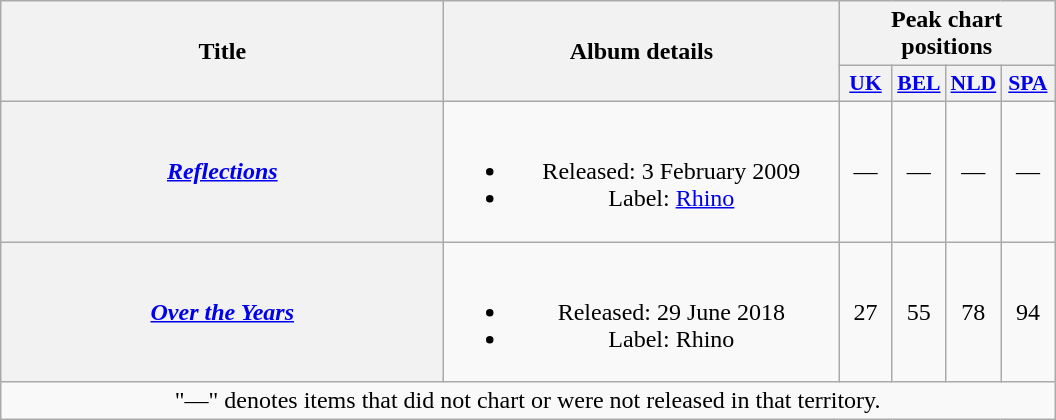<table class="wikitable plainrowheaders" style="text-align:center;">
<tr>
<th rowspan="2" scope="col" style="width:18em;">Title</th>
<th rowspan="2" scope="col" style="width:16em;">Album details</th>
<th colspan="4">Peak chart positions</th>
</tr>
<tr>
<th style="width:2em;font-size:90%;"><a href='#'>UK</a><br></th>
<th style="width:2em;font-size:90%;"><a href='#'>BEL</a><br></th>
<th style="width:2em;font-size:90%;"><a href='#'>NLD</a><br></th>
<th style="width:2em;font-size:90%;"><a href='#'>SPA</a><br></th>
</tr>
<tr>
<th scope="row"><em><a href='#'>Reflections</a></em></th>
<td><br><ul><li>Released: 3 February 2009</li><li>Label: <a href='#'>Rhino</a></li></ul></td>
<td>—</td>
<td>—</td>
<td>—</td>
<td>—</td>
</tr>
<tr>
<th scope="row"><em><a href='#'>Over the Years</a></em></th>
<td><br><ul><li>Released: 29 June 2018</li><li>Label: Rhino</li></ul></td>
<td>27</td>
<td>55</td>
<td>78</td>
<td>94</td>
</tr>
<tr>
<td colspan="6">"—" denotes items that did not chart or were not released in that territory.</td>
</tr>
</table>
